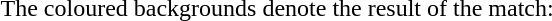<table width="100%">
<tr>
<td>The coloured backgrounds denote the result of the match:<br></td>
</tr>
</table>
